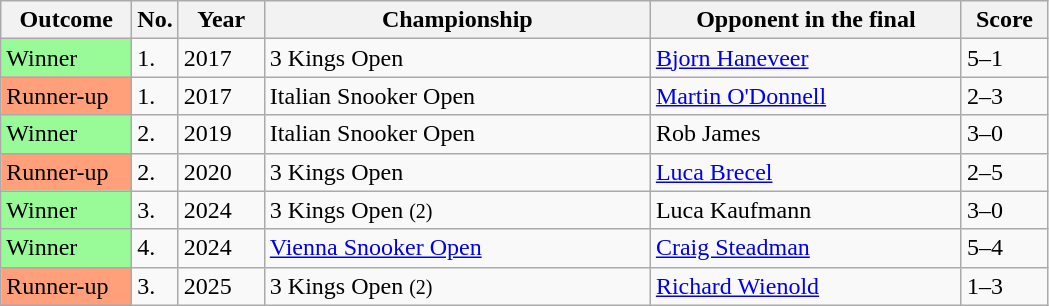<table class="sortable wikitable">
<tr>
<th width="80">Outcome</th>
<th width="20">No.</th>
<th width="50">Year</th>
<th width="250">Championship</th>
<th width="200">Opponent in the final</th>
<th width="50">Score</th>
</tr>
<tr>
<td style="background:#98FB98">Winner</td>
<td>1.</td>
<td>2017</td>
<td>3 Kings Open</td>
<td> <a href='#'>Bjorn Haneveer</a></td>
<td>5–1</td>
</tr>
<tr>
<td style="background:#ffa07a;">Runner-up</td>
<td>1.</td>
<td>2017</td>
<td>Italian Snooker Open</td>
<td> <a href='#'>Martin O'Donnell</a></td>
<td>2–3</td>
</tr>
<tr>
<td style="background:#98FB98">Winner</td>
<td>2.</td>
<td>2019</td>
<td>Italian Snooker Open</td>
<td> Rob James</td>
<td>3–0</td>
</tr>
<tr>
<td style="background:#ffa07a;">Runner-up</td>
<td>2.</td>
<td>2020</td>
<td>3 Kings Open</td>
<td> <a href='#'>Luca Brecel</a></td>
<td>2–5</td>
</tr>
<tr>
<td style="background:#98FB98">Winner</td>
<td>3.</td>
<td>2024</td>
<td>3 Kings Open <small>(2)</small></td>
<td> Luca Kaufmann</td>
<td>3–0</td>
</tr>
<tr>
<td style="background:#98FB98">Winner</td>
<td>4.</td>
<td>2024</td>
<td><a href='#'>Vienna Snooker Open</a></td>
<td> <a href='#'>Craig Steadman</a></td>
<td>5–4</td>
</tr>
<tr>
<td style="background:#ffa07a;">Runner-up</td>
<td>3.</td>
<td>2025</td>
<td>3 Kings Open <small>(2)</small></td>
<td> <a href='#'>Richard Wienold</a></td>
<td>1–3</td>
</tr>
</table>
